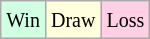<table class="wikitable">
<tr>
<td style="background-color: #d0ffe3;"><small>Win</small></td>
<td style="background-color: #ffffdd;"><small>Draw</small></td>
<td style="background-color: #ffd0e3;"><small>Loss</small></td>
</tr>
</table>
